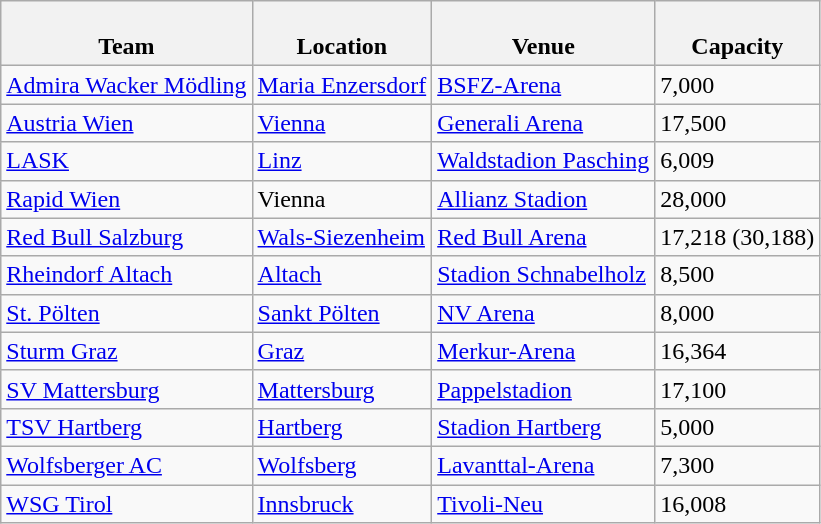<table class="wikitable sortable">
<tr>
<th><br>Team</th>
<th><br>Location</th>
<th><br>Venue</th>
<th><br>Capacity</th>
</tr>
<tr>
<td><a href='#'>Admira Wacker Mödling</a></td>
<td><a href='#'>Maria Enzersdorf</a></td>
<td><a href='#'>BSFZ-Arena</a></td>
<td>7,000</td>
</tr>
<tr>
<td><a href='#'>Austria Wien</a></td>
<td><a href='#'>Vienna</a></td>
<td><a href='#'>Generali Arena</a></td>
<td>17,500</td>
</tr>
<tr>
<td><a href='#'>LASK</a></td>
<td><a href='#'>Linz</a></td>
<td><a href='#'>Waldstadion Pasching</a></td>
<td>6,009</td>
</tr>
<tr>
<td><a href='#'>Rapid Wien</a></td>
<td>Vienna</td>
<td><a href='#'>Allianz Stadion</a></td>
<td>28,000</td>
</tr>
<tr>
<td><a href='#'>Red Bull Salzburg</a></td>
<td><a href='#'>Wals-Siezenheim</a></td>
<td><a href='#'>Red Bull Arena</a></td>
<td>17,218 (30,188)</td>
</tr>
<tr>
<td><a href='#'>Rheindorf Altach</a></td>
<td><a href='#'>Altach</a></td>
<td><a href='#'>Stadion Schnabelholz</a></td>
<td>8,500</td>
</tr>
<tr>
<td><a href='#'>St. Pölten</a></td>
<td><a href='#'>Sankt Pölten</a></td>
<td><a href='#'>NV Arena</a></td>
<td>8,000</td>
</tr>
<tr>
<td><a href='#'>Sturm Graz</a></td>
<td><a href='#'>Graz</a></td>
<td><a href='#'>Merkur-Arena</a></td>
<td>16,364</td>
</tr>
<tr>
<td><a href='#'>SV Mattersburg</a></td>
<td><a href='#'>Mattersburg</a></td>
<td><a href='#'>Pappelstadion</a></td>
<td>17,100</td>
</tr>
<tr>
<td><a href='#'>TSV Hartberg</a></td>
<td><a href='#'>Hartberg</a></td>
<td><a href='#'>Stadion Hartberg</a></td>
<td>5,000</td>
</tr>
<tr>
<td><a href='#'>Wolfsberger AC</a></td>
<td><a href='#'>Wolfsberg</a></td>
<td><a href='#'>Lavanttal-Arena</a></td>
<td>7,300</td>
</tr>
<tr>
<td><a href='#'>WSG Tirol</a></td>
<td><a href='#'>Innsbruck</a></td>
<td><a href='#'>Tivoli-Neu</a></td>
<td>16,008</td>
</tr>
</table>
